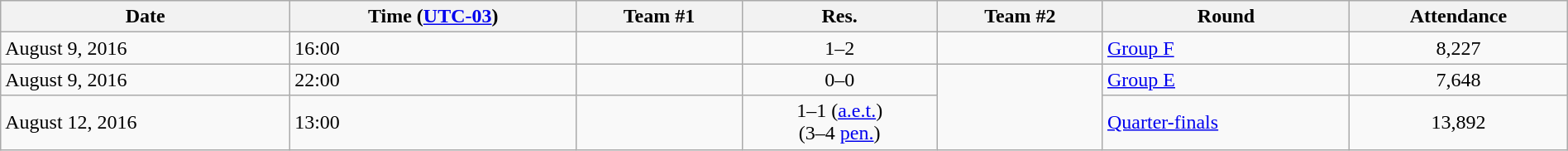<table class="wikitable" style="text-align:left; width:100%;">
<tr>
<th>Date</th>
<th>Time (<a href='#'>UTC-03</a>)</th>
<th>Team #1</th>
<th>Res.</th>
<th>Team #2</th>
<th>Round</th>
<th>Attendance</th>
</tr>
<tr>
<td>August 9, 2016</td>
<td>16:00</td>
<td></td>
<td style="text-align:center;">1–2</td>
<td></td>
<td><a href='#'>Group F</a></td>
<td style="text-align:center;">8,227</td>
</tr>
<tr>
<td>August 9, 2016</td>
<td>22:00</td>
<td></td>
<td style="text-align:center;">0–0</td>
<td rowspan="2"></td>
<td><a href='#'>Group E</a></td>
<td style="text-align:center;">7,648</td>
</tr>
<tr>
<td>August 12, 2016</td>
<td>13:00</td>
<td></td>
<td style="text-align:center;">1–1 (<a href='#'>a.e.t.</a>)<br>(3–4 <a href='#'>pen.</a>)</td>
<td><a href='#'>Quarter-finals</a></td>
<td style="text-align:center;">13,892</td>
</tr>
</table>
